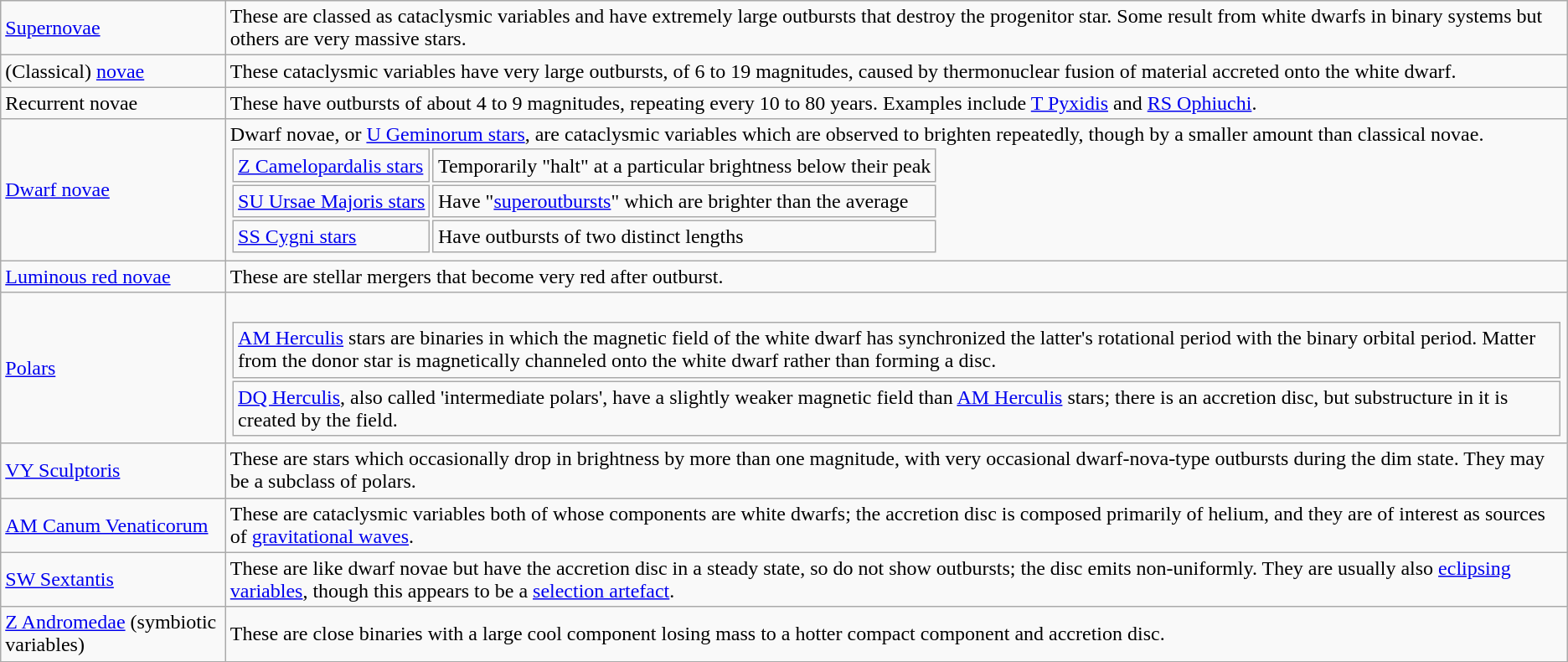<table class="wikitable">
<tr>
<td><a href='#'>Supernovae</a></td>
<td>These are classed as cataclysmic variables and have extremely large outbursts that destroy the progenitor star.  Some result from white dwarfs in binary systems but others are very massive stars.</td>
</tr>
<tr>
<td>(Classical) <a href='#'>novae</a></td>
<td>These cataclysmic variables have very large outbursts, of 6 to 19 magnitudes, caused by thermonuclear fusion of material accreted onto the white dwarf.</td>
</tr>
<tr>
<td>Recurrent novae</td>
<td>These have outbursts of about 4 to 9 magnitudes, repeating every 10 to 80 years. Examples include <a href='#'>T Pyxidis</a> and <a href='#'>RS Ophiuchi</a>.</td>
</tr>
<tr>
<td><a href='#'>Dwarf novae</a></td>
<td>Dwarf novae, or <a href='#'>U Geminorum stars</a>, are cataclysmic variables which are observed to brighten repeatedly, though by a smaller amount than classical novae.<br><table>
<tr>
<td><a href='#'>Z Camelopardalis stars</a></td>
<td>Temporarily "halt" at a particular brightness below their peak</td>
</tr>
<tr>
<td><a href='#'>SU Ursae Majoris stars</a></td>
<td>Have "<a href='#'>superoutbursts</a>" which are brighter than the average</td>
</tr>
<tr>
<td><a href='#'>SS Cygni stars</a></td>
<td>Have outbursts of two distinct lengths</td>
</tr>
</table>
</td>
</tr>
<tr>
<td><a href='#'>Luminous red novae</a></td>
<td>These are stellar mergers that become very red after outburst.</td>
</tr>
<tr>
<td><a href='#'>Polars</a></td>
<td><br><table>
<tr>
<td><a href='#'>AM Herculis</a> stars are binaries in which the magnetic field of the white dwarf has synchronized the latter's rotational period with the binary orbital period. Matter from the donor star is magnetically channeled onto the white dwarf rather than forming a disc.</td>
</tr>
<tr>
<td><a href='#'>DQ Herculis</a>, also called 'intermediate polars', have a slightly weaker magnetic field than <a href='#'>AM Herculis</a> stars; there is an accretion disc, but substructure in it is created by the field.</td>
</tr>
</table>
</td>
</tr>
<tr>
<td><a href='#'>VY Sculptoris</a></td>
<td>These are stars which occasionally drop in brightness by more than one magnitude, with very occasional dwarf-nova-type outbursts during the dim state. They may be a subclass of polars.</td>
</tr>
<tr>
<td><a href='#'>AM Canum Venaticorum</a></td>
<td>These are cataclysmic variables both of whose components are white dwarfs; the accretion disc is composed primarily of helium, and they are of interest as sources of <a href='#'>gravitational waves</a>.</td>
</tr>
<tr>
<td><a href='#'>SW Sextantis</a></td>
<td>These are like dwarf novae but have the accretion disc in a steady state, so do not show outbursts; the disc emits non-uniformly. They are usually also <a href='#'>eclipsing variables</a>, though this appears to be a <a href='#'>selection artefact</a>.</td>
</tr>
<tr>
<td><a href='#'>Z Andromedae</a> (symbiotic variables)</td>
<td>These are close binaries with a large cool component losing mass to a hotter compact component and accretion disc.</td>
</tr>
</table>
